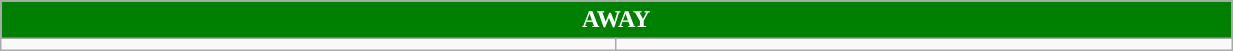<table class="wikitable collapsible collapsed" style="width:65%">
<tr>
<th colspan=10 ! style="color:white; background:#008000">AWAY</th>
</tr>
<tr>
<td></td>
<td></td>
</tr>
</table>
